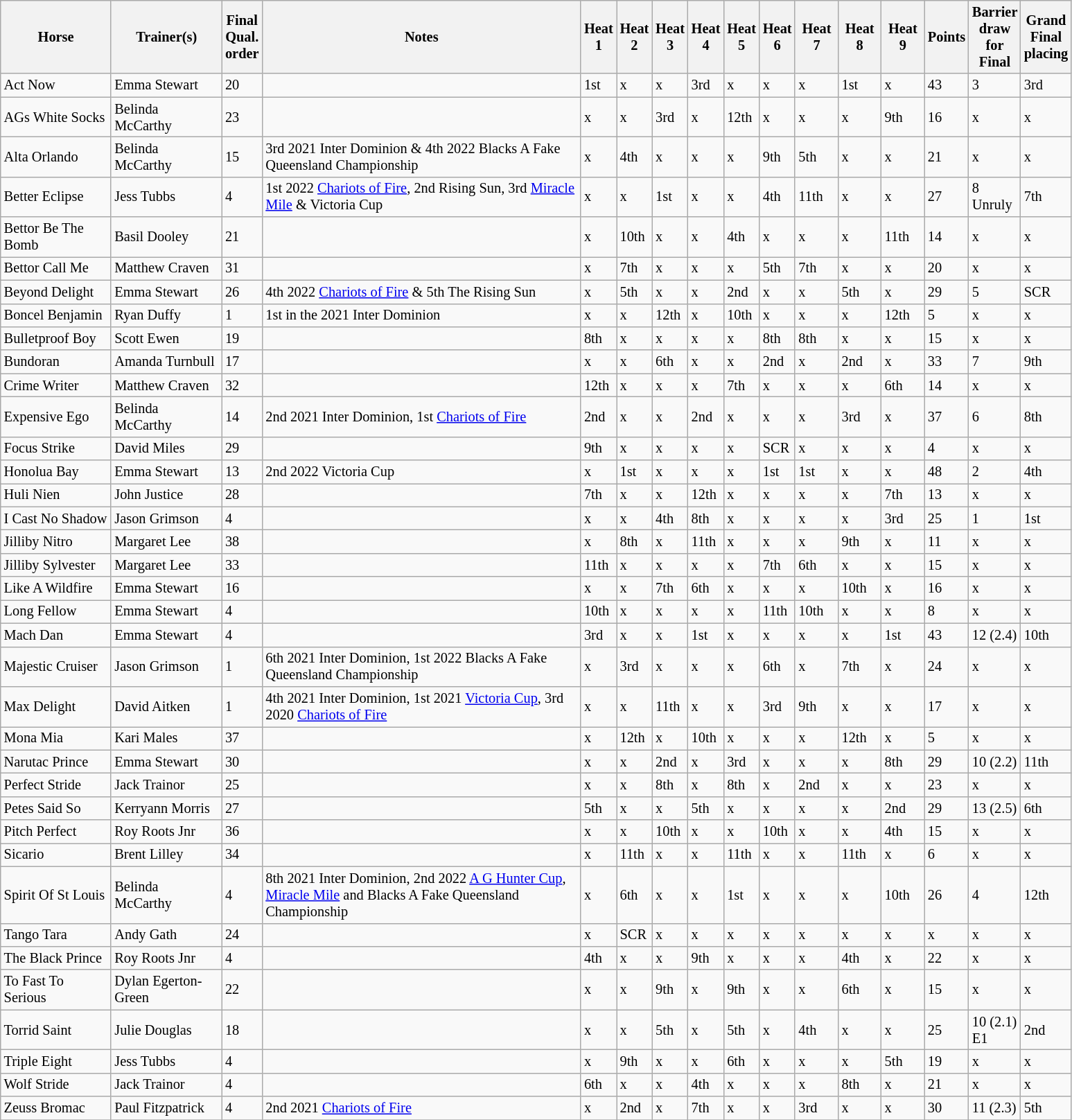<table class="wikitable sortable" style="font-size:85%">
<tr>
<th width="100px">Horse <br></th>
<th width="100px">Trainer(s)<br></th>
<th width="25px">Final Qual. order <br></th>
<th width="300px">Notes<br></th>
<th width="25px">Heat 1<br></th>
<th width="25px">Heat 2<br></th>
<th width="25px">Heat 3<br></th>
<th width="25px">Heat 4<br></th>
<th width="25px">Heat 5<br></th>
<th width="25px">Heat 6<br></th>
<th width="35px">Heat 7<br></th>
<th width="35px">Heat 8<br></th>
<th width="35px">Heat 9<br></th>
<th width="35px">Points<br></th>
<th width="35px">Barrier draw for Final<br></th>
<th width="35px">Grand Final placing</th>
</tr>
<tr>
<td>Act Now</td>
<td>Emma Stewart</td>
<td>20</td>
<td></td>
<td>1st</td>
<td>x</td>
<td>x</td>
<td>3rd</td>
<td>x</td>
<td>x</td>
<td>x</td>
<td>1st</td>
<td>x</td>
<td>43</td>
<td>3</td>
<td>3rd</td>
</tr>
<tr>
<td>AGs White Socks</td>
<td>Belinda McCarthy</td>
<td>23</td>
<td></td>
<td>x</td>
<td>x</td>
<td>3rd</td>
<td>x</td>
<td>12th</td>
<td>x</td>
<td>x</td>
<td>x</td>
<td>9th</td>
<td>16</td>
<td>x</td>
<td>x</td>
</tr>
<tr>
<td>Alta Orlando</td>
<td>Belinda McCarthy</td>
<td>15</td>
<td>3rd 2021 Inter Dominion & 4th 2022 Blacks A Fake Queensland Championship</td>
<td>x</td>
<td>4th</td>
<td>x</td>
<td>x</td>
<td>x</td>
<td>9th</td>
<td>5th</td>
<td>x</td>
<td>x</td>
<td>21</td>
<td>x</td>
<td>x</td>
</tr>
<tr>
<td>Better Eclipse</td>
<td>Jess Tubbs</td>
<td>4</td>
<td>1st 2022 <a href='#'>Chariots of Fire</a>, 2nd Rising Sun, 3rd <a href='#'>Miracle Mile</a> & Victoria Cup</td>
<td>x</td>
<td>x</td>
<td>1st</td>
<td>x</td>
<td>x</td>
<td>4th</td>
<td>11th</td>
<td>x</td>
<td>x</td>
<td>27</td>
<td>8 Unruly</td>
<td>7th</td>
</tr>
<tr>
<td>Bettor Be The Bomb</td>
<td>Basil Dooley</td>
<td>21</td>
<td></td>
<td>x</td>
<td>10th</td>
<td>x</td>
<td>x</td>
<td>4th</td>
<td>x</td>
<td>x</td>
<td>x</td>
<td>11th</td>
<td>14</td>
<td>x</td>
<td>x</td>
</tr>
<tr>
<td>Bettor Call Me</td>
<td>Matthew Craven</td>
<td>31</td>
<td></td>
<td>x</td>
<td>7th</td>
<td>x</td>
<td>x</td>
<td>x</td>
<td>5th</td>
<td>7th</td>
<td>x</td>
<td>x</td>
<td>20</td>
<td>x</td>
<td>x</td>
</tr>
<tr>
<td>Beyond Delight</td>
<td>Emma Stewart</td>
<td>26</td>
<td>4th 2022 <a href='#'>Chariots of Fire</a> & 5th The Rising Sun</td>
<td>x</td>
<td>5th</td>
<td>x</td>
<td>x</td>
<td>2nd</td>
<td>x</td>
<td>x</td>
<td>5th</td>
<td>x</td>
<td>29</td>
<td>5</td>
<td>SCR</td>
</tr>
<tr>
<td>Boncel Benjamin</td>
<td>Ryan Duffy</td>
<td>1</td>
<td>1st in the 2021 Inter Dominion</td>
<td>x</td>
<td>x</td>
<td>12th</td>
<td>x</td>
<td>10th</td>
<td>x</td>
<td>x</td>
<td>x</td>
<td>12th</td>
<td>5</td>
<td>x</td>
<td>x</td>
</tr>
<tr>
<td>Bulletproof Boy</td>
<td>Scott Ewen</td>
<td>19</td>
<td></td>
<td>8th</td>
<td>x</td>
<td>x</td>
<td>x</td>
<td>x</td>
<td>8th</td>
<td>8th</td>
<td>x</td>
<td>x</td>
<td>15</td>
<td>x</td>
<td>x</td>
</tr>
<tr>
<td>Bundoran</td>
<td>Amanda Turnbull</td>
<td>17</td>
<td></td>
<td>x</td>
<td>x</td>
<td>6th</td>
<td>x</td>
<td>x</td>
<td>2nd</td>
<td>x</td>
<td>2nd</td>
<td>x</td>
<td>33</td>
<td>7</td>
<td>9th</td>
</tr>
<tr>
<td>Crime Writer</td>
<td>Matthew Craven</td>
<td>32</td>
<td></td>
<td>12th</td>
<td>x</td>
<td>x</td>
<td>x</td>
<td>7th</td>
<td>x</td>
<td>x</td>
<td>x</td>
<td>6th</td>
<td>14</td>
<td>x</td>
<td>x</td>
</tr>
<tr>
<td>Expensive Ego</td>
<td>Belinda McCarthy</td>
<td>14</td>
<td>2nd 2021 Inter Dominion, 1st <a href='#'>Chariots of Fire</a></td>
<td>2nd</td>
<td>x</td>
<td>x</td>
<td>2nd</td>
<td>x</td>
<td>x</td>
<td>x</td>
<td>3rd</td>
<td>x</td>
<td>37</td>
<td>6</td>
<td>8th</td>
</tr>
<tr>
<td>Focus Strike</td>
<td>David Miles</td>
<td>29</td>
<td></td>
<td>9th</td>
<td>x</td>
<td>x</td>
<td>x</td>
<td>x</td>
<td>SCR</td>
<td>x</td>
<td>x</td>
<td>x</td>
<td>4</td>
<td>x</td>
<td>x</td>
</tr>
<tr>
<td>Honolua Bay</td>
<td>Emma Stewart</td>
<td>13</td>
<td>2nd 2022 Victoria Cup</td>
<td>x</td>
<td>1st</td>
<td>x</td>
<td>x</td>
<td>x</td>
<td>1st</td>
<td>1st</td>
<td>x</td>
<td>x</td>
<td>48</td>
<td>2</td>
<td>4th</td>
</tr>
<tr>
<td>Huli Nien</td>
<td>John Justice</td>
<td>28</td>
<td></td>
<td>7th</td>
<td>x</td>
<td>x</td>
<td>12th</td>
<td>x</td>
<td>x</td>
<td>x</td>
<td>x</td>
<td>7th</td>
<td>13</td>
<td>x</td>
<td>x</td>
</tr>
<tr>
<td>I Cast No Shadow</td>
<td>Jason Grimson</td>
<td>4</td>
<td></td>
<td>x</td>
<td>x</td>
<td>4th</td>
<td>8th</td>
<td>x</td>
<td>x</td>
<td>x</td>
<td>x</td>
<td>3rd</td>
<td>25</td>
<td>1</td>
<td>1st</td>
</tr>
<tr>
<td>Jilliby Nitro</td>
<td>Margaret Lee</td>
<td>38</td>
<td></td>
<td>x</td>
<td>8th</td>
<td>x</td>
<td>11th</td>
<td>x</td>
<td>x</td>
<td>x</td>
<td>9th</td>
<td>x</td>
<td>11</td>
<td>x</td>
<td>x</td>
</tr>
<tr>
<td>Jilliby Sylvester</td>
<td>Margaret Lee</td>
<td>33</td>
<td></td>
<td>11th</td>
<td>x</td>
<td>x</td>
<td>x</td>
<td>x</td>
<td>7th</td>
<td>6th</td>
<td>x</td>
<td>x</td>
<td>15</td>
<td>x</td>
<td>x</td>
</tr>
<tr>
<td>Like A Wildfire</td>
<td>Emma Stewart</td>
<td>16</td>
<td></td>
<td>x</td>
<td>x</td>
<td>7th</td>
<td>6th</td>
<td>x</td>
<td>x</td>
<td>x</td>
<td>10th</td>
<td>x</td>
<td>16</td>
<td>x</td>
<td>x</td>
</tr>
<tr>
<td>Long Fellow</td>
<td>Emma Stewart</td>
<td>4</td>
<td></td>
<td>10th</td>
<td>x</td>
<td>x</td>
<td>x</td>
<td>x</td>
<td>11th</td>
<td>10th</td>
<td>x</td>
<td>x</td>
<td>8</td>
<td>x</td>
<td>x</td>
</tr>
<tr>
<td>Mach Dan</td>
<td>Emma Stewart</td>
<td>4</td>
<td></td>
<td>3rd</td>
<td>x</td>
<td>x</td>
<td>1st</td>
<td>x</td>
<td>x</td>
<td>x</td>
<td>x</td>
<td>1st</td>
<td>43</td>
<td>12 (2.4)</td>
<td>10th</td>
</tr>
<tr>
<td>Majestic Cruiser</td>
<td>Jason Grimson</td>
<td>1</td>
<td>6th 2021 Inter Dominion, 1st 2022 Blacks A Fake Queensland Championship</td>
<td>x</td>
<td>3rd</td>
<td>x</td>
<td>x</td>
<td>x</td>
<td>6th</td>
<td>x</td>
<td>7th</td>
<td>x</td>
<td>24</td>
<td>x</td>
<td>x</td>
</tr>
<tr>
<td>Max Delight</td>
<td>David Aitken</td>
<td>1</td>
<td>4th 2021 Inter Dominion, 1st 2021 <a href='#'>Victoria Cup</a>, 3rd 2020 <a href='#'>Chariots of Fire</a></td>
<td>x</td>
<td>x</td>
<td>11th</td>
<td>x</td>
<td>x</td>
<td>3rd</td>
<td>9th</td>
<td>x</td>
<td>x</td>
<td>17</td>
<td>x</td>
<td>x</td>
</tr>
<tr>
<td>Mona Mia</td>
<td>Kari Males</td>
<td>37</td>
<td></td>
<td>x</td>
<td>12th</td>
<td>x</td>
<td>10th</td>
<td>x</td>
<td>x</td>
<td>x</td>
<td>12th</td>
<td>x</td>
<td>5</td>
<td>x</td>
<td>x</td>
</tr>
<tr>
<td>Narutac Prince</td>
<td>Emma Stewart</td>
<td>30</td>
<td></td>
<td>x</td>
<td>x</td>
<td>2nd</td>
<td>x</td>
<td>3rd</td>
<td>x</td>
<td>x</td>
<td>x</td>
<td>8th</td>
<td>29</td>
<td>10 (2.2)</td>
<td>11th</td>
</tr>
<tr>
<td>Perfect Stride</td>
<td>Jack Trainor</td>
<td>25</td>
<td></td>
<td>x</td>
<td>x</td>
<td>8th</td>
<td>x</td>
<td>8th</td>
<td>x</td>
<td>2nd</td>
<td>x</td>
<td>x</td>
<td>23</td>
<td>x</td>
<td>x</td>
</tr>
<tr>
<td>Petes Said So</td>
<td>Kerryann Morris</td>
<td>27</td>
<td></td>
<td>5th</td>
<td>x</td>
<td>x</td>
<td>5th</td>
<td>x</td>
<td>x</td>
<td>x</td>
<td>x</td>
<td>2nd</td>
<td>29</td>
<td>13 (2.5)</td>
<td>6th</td>
</tr>
<tr>
<td>Pitch Perfect</td>
<td>Roy Roots Jnr</td>
<td>36</td>
<td></td>
<td>x</td>
<td>x</td>
<td>10th</td>
<td>x</td>
<td>x</td>
<td>10th</td>
<td>x</td>
<td>x</td>
<td>4th</td>
<td>15</td>
<td>x</td>
<td>x</td>
</tr>
<tr>
<td>Sicario</td>
<td>Brent Lilley</td>
<td>34</td>
<td></td>
<td>x</td>
<td>11th</td>
<td>x</td>
<td>x</td>
<td>11th</td>
<td>x</td>
<td>x</td>
<td>11th</td>
<td>x</td>
<td>6</td>
<td>x</td>
<td>x</td>
</tr>
<tr>
<td>Spirit Of St Louis</td>
<td>Belinda McCarthy</td>
<td>4</td>
<td>8th 2021 Inter Dominion, 2nd 2022 <a href='#'>A G Hunter Cup</a>, <a href='#'>Miracle Mile</a> and Blacks A Fake Queensland Championship</td>
<td>x</td>
<td>6th</td>
<td>x</td>
<td>x</td>
<td>1st</td>
<td>x</td>
<td>x</td>
<td>x</td>
<td>10th</td>
<td>26</td>
<td>4</td>
<td>12th</td>
</tr>
<tr>
<td>Tango Tara</td>
<td>Andy Gath</td>
<td>24</td>
<td></td>
<td>x</td>
<td>SCR</td>
<td>x</td>
<td>x</td>
<td>x</td>
<td>x</td>
<td>x</td>
<td>x</td>
<td>x</td>
<td>x</td>
<td>x</td>
<td>x</td>
</tr>
<tr>
<td>The Black Prince</td>
<td>Roy Roots Jnr</td>
<td>4</td>
<td></td>
<td>4th</td>
<td>x</td>
<td>x</td>
<td>9th</td>
<td>x</td>
<td>x</td>
<td>x</td>
<td>4th</td>
<td>x</td>
<td>22</td>
<td>x</td>
<td>x</td>
</tr>
<tr>
<td>To Fast To Serious</td>
<td>Dylan Egerton-Green</td>
<td>22</td>
<td></td>
<td>x</td>
<td>x</td>
<td>9th</td>
<td>x</td>
<td>9th</td>
<td>x</td>
<td>x</td>
<td>6th</td>
<td>x</td>
<td>15</td>
<td>x</td>
<td>x</td>
</tr>
<tr>
<td>Torrid Saint</td>
<td>Julie Douglas</td>
<td>18</td>
<td></td>
<td>x</td>
<td>x</td>
<td>5th</td>
<td>x</td>
<td>5th</td>
<td>x</td>
<td>4th</td>
<td>x</td>
<td>x</td>
<td>25</td>
<td>10 (2.1) E1</td>
<td>2nd</td>
</tr>
<tr>
<td>Triple Eight</td>
<td>Jess Tubbs</td>
<td>4</td>
<td></td>
<td>x</td>
<td>9th</td>
<td>x</td>
<td>x</td>
<td>6th</td>
<td>x</td>
<td>x</td>
<td>x</td>
<td>5th</td>
<td>19</td>
<td>x</td>
<td>x</td>
</tr>
<tr>
<td>Wolf Stride</td>
<td>Jack Trainor</td>
<td>4</td>
<td></td>
<td>6th</td>
<td>x</td>
<td>x</td>
<td>4th</td>
<td>x</td>
<td>x</td>
<td>x</td>
<td>8th</td>
<td>x</td>
<td>21</td>
<td>x</td>
<td>x</td>
</tr>
<tr>
<td>Zeuss Bromac</td>
<td>Paul Fitzpatrick</td>
<td>4</td>
<td>2nd 2021 <a href='#'>Chariots of Fire</a></td>
<td>x</td>
<td>2nd</td>
<td>x</td>
<td>7th</td>
<td>x</td>
<td>x</td>
<td>3rd</td>
<td>x</td>
<td>x</td>
<td>30</td>
<td>11 (2.3)</td>
<td>5th</td>
</tr>
<tr>
</tr>
</table>
